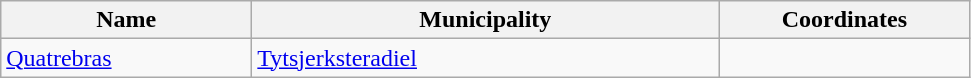<table class="wikitable sortable">
<tr>
<th style="width:10em">Name</th>
<th style="width:19em">Municipality</th>
<th style="width:10em" style="text-align:center">Coordinates</th>
</tr>
<tr>
<td><a href='#'>Quatrebras</a></td>
<td><a href='#'>Tytsjerksteradiel</a></td>
<td></td>
</tr>
</table>
